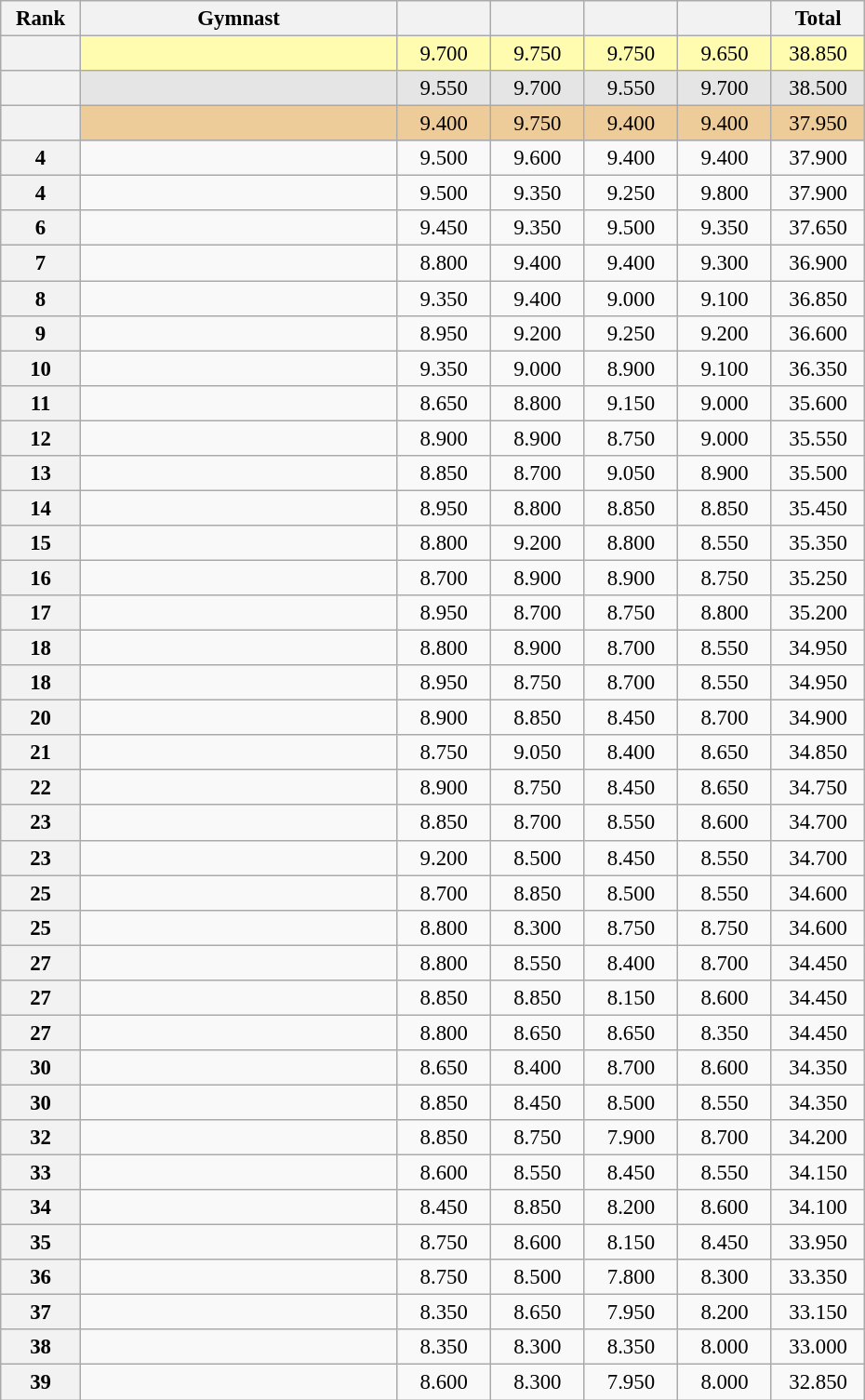<table class="wikitable sortable" style="text-align:center; font-size:95%">
<tr>
<th scope="col" style="width:50px;">Rank</th>
<th scope="col" style="width:220px;">Gymnast</th>
<th scope="col" style="width:60px;"></th>
<th scope="col" style="width:60px;"></th>
<th scope="col" style="width:60px;"></th>
<th scope="col" style="width:60px;"></th>
<th scope="col" style="width:60px;">Total</th>
</tr>
<tr style="background:#fffcaf;">
<th scope=row style="text-align:center"></th>
<td align=left></td>
<td>9.700</td>
<td>9.750</td>
<td>9.750</td>
<td>9.650</td>
<td>38.850</td>
</tr>
<tr style="background:#e5e5e5;">
<th scope=row style="text-align:center"></th>
<td align=left></td>
<td>9.550</td>
<td>9.700</td>
<td>9.550</td>
<td>9.700</td>
<td>38.500</td>
</tr>
<tr style="background:#ec9;">
<th scope=row style="text-align:center"></th>
<td align=left></td>
<td>9.400</td>
<td>9.750</td>
<td>9.400</td>
<td>9.400</td>
<td>37.950</td>
</tr>
<tr>
<th scope=row style="text-align:center">4</th>
<td align=left></td>
<td>9.500</td>
<td>9.600</td>
<td>9.400</td>
<td>9.400</td>
<td>37.900</td>
</tr>
<tr>
<th scope=row style="text-align:center">4</th>
<td align=left></td>
<td>9.500</td>
<td>9.350</td>
<td>9.250</td>
<td>9.800</td>
<td>37.900</td>
</tr>
<tr>
<th scope=row style="text-align:center">6</th>
<td align=left></td>
<td>9.450</td>
<td>9.350</td>
<td>9.500</td>
<td>9.350</td>
<td>37.650</td>
</tr>
<tr>
<th scope=row style="text-align:center">7</th>
<td align=left></td>
<td>8.800</td>
<td>9.400</td>
<td>9.400</td>
<td>9.300</td>
<td>36.900</td>
</tr>
<tr>
<th scope=row style="text-align:center">8</th>
<td align=left></td>
<td>9.350</td>
<td>9.400</td>
<td>9.000</td>
<td>9.100</td>
<td>36.850</td>
</tr>
<tr>
<th scope=row style="text-align:center">9</th>
<td align=left></td>
<td>8.950</td>
<td>9.200</td>
<td>9.250</td>
<td>9.200</td>
<td>36.600</td>
</tr>
<tr>
<th scope=row style="text-align:center">10</th>
<td align=left></td>
<td>9.350</td>
<td>9.000</td>
<td>8.900</td>
<td>9.100</td>
<td>36.350</td>
</tr>
<tr>
<th scope=row style="text-align:center">11</th>
<td align=left></td>
<td>8.650</td>
<td>8.800</td>
<td>9.150</td>
<td>9.000</td>
<td>35.600</td>
</tr>
<tr>
<th scope=row style="text-align:center">12</th>
<td align=left></td>
<td>8.900</td>
<td>8.900</td>
<td>8.750</td>
<td>9.000</td>
<td>35.550</td>
</tr>
<tr>
<th scope=row style="text-align:center">13</th>
<td align=left></td>
<td>8.850</td>
<td>8.700</td>
<td>9.050</td>
<td>8.900</td>
<td>35.500</td>
</tr>
<tr>
<th scope=row style="text-align:center">14</th>
<td align=left></td>
<td>8.950</td>
<td>8.800</td>
<td>8.850</td>
<td>8.850</td>
<td>35.450</td>
</tr>
<tr>
<th scope=row style="text-align:center">15</th>
<td align=left></td>
<td>8.800</td>
<td>9.200</td>
<td>8.800</td>
<td>8.550</td>
<td>35.350</td>
</tr>
<tr>
<th scope=row style="text-align:center">16</th>
<td align=left></td>
<td>8.700</td>
<td>8.900</td>
<td>8.900</td>
<td>8.750</td>
<td>35.250</td>
</tr>
<tr>
<th scope=row style="text-align:center">17</th>
<td align=left></td>
<td>8.950</td>
<td>8.700</td>
<td>8.750</td>
<td>8.800</td>
<td>35.200</td>
</tr>
<tr>
<th scope=row style="text-align:center">18</th>
<td align=left></td>
<td>8.800</td>
<td>8.900</td>
<td>8.700</td>
<td>8.550</td>
<td>34.950</td>
</tr>
<tr>
<th scope=row style="text-align:center">18</th>
<td align=left></td>
<td>8.950</td>
<td>8.750</td>
<td>8.700</td>
<td>8.550</td>
<td>34.950</td>
</tr>
<tr>
<th scope=row style="text-align:center">20</th>
<td align=left></td>
<td>8.900</td>
<td>8.850</td>
<td>8.450</td>
<td>8.700</td>
<td>34.900</td>
</tr>
<tr>
<th scope=row style="text-align:center">21</th>
<td align=left></td>
<td>8.750</td>
<td>9.050</td>
<td>8.400</td>
<td>8.650</td>
<td>34.850</td>
</tr>
<tr>
<th scope=row style="text-align:center">22</th>
<td align=left></td>
<td>8.900</td>
<td>8.750</td>
<td>8.450</td>
<td>8.650</td>
<td>34.750</td>
</tr>
<tr>
<th scope=row style="text-align:center">23</th>
<td align=left></td>
<td>8.850</td>
<td>8.700</td>
<td>8.550</td>
<td>8.600</td>
<td>34.700</td>
</tr>
<tr>
<th scope=row style="text-align:center">23</th>
<td align=left></td>
<td>9.200</td>
<td>8.500</td>
<td>8.450</td>
<td>8.550</td>
<td>34.700</td>
</tr>
<tr>
<th scope=row style="text-align:center">25</th>
<td align=left></td>
<td>8.700</td>
<td>8.850</td>
<td>8.500</td>
<td>8.550</td>
<td>34.600</td>
</tr>
<tr>
<th scope=row style="text-align:center">25</th>
<td align=left></td>
<td>8.800</td>
<td>8.300</td>
<td>8.750</td>
<td>8.750</td>
<td>34.600</td>
</tr>
<tr>
<th scope=row style="text-align:center">27</th>
<td align=left></td>
<td>8.800</td>
<td>8.550</td>
<td>8.400</td>
<td>8.700</td>
<td>34.450</td>
</tr>
<tr>
<th scope=row style="text-align:center">27</th>
<td align=left></td>
<td>8.850</td>
<td>8.850</td>
<td>8.150</td>
<td>8.600</td>
<td>34.450</td>
</tr>
<tr>
<th scope=row style="text-align:center">27</th>
<td align=left></td>
<td>8.800</td>
<td>8.650</td>
<td>8.650</td>
<td>8.350</td>
<td>34.450</td>
</tr>
<tr>
<th scope=row style="text-align:center">30</th>
<td align=left></td>
<td>8.650</td>
<td>8.400</td>
<td>8.700</td>
<td>8.600</td>
<td>34.350</td>
</tr>
<tr>
<th scope=row style="text-align:center">30</th>
<td align=left></td>
<td>8.850</td>
<td>8.450</td>
<td>8.500</td>
<td>8.550</td>
<td>34.350</td>
</tr>
<tr>
<th scope=row style="text-align:center">32</th>
<td align=left></td>
<td>8.850</td>
<td>8.750</td>
<td>7.900</td>
<td>8.700</td>
<td>34.200</td>
</tr>
<tr>
<th scope=row style="text-align:center">33</th>
<td align=left></td>
<td>8.600</td>
<td>8.550</td>
<td>8.450</td>
<td>8.550</td>
<td>34.150</td>
</tr>
<tr>
<th scope=row style="text-align:center">34</th>
<td align=left></td>
<td>8.450</td>
<td>8.850</td>
<td>8.200</td>
<td>8.600</td>
<td>34.100</td>
</tr>
<tr>
<th scope=row style="text-align:center">35</th>
<td align=left></td>
<td>8.750</td>
<td>8.600</td>
<td>8.150</td>
<td>8.450</td>
<td>33.950</td>
</tr>
<tr>
<th scope=row style="text-align:center">36</th>
<td align=left></td>
<td>8.750</td>
<td>8.500</td>
<td>7.800</td>
<td>8.300</td>
<td>33.350</td>
</tr>
<tr>
<th scope=row style="text-align:center">37</th>
<td align=left></td>
<td>8.350</td>
<td>8.650</td>
<td>7.950</td>
<td>8.200</td>
<td>33.150</td>
</tr>
<tr>
<th scope=row style="text-align:center">38</th>
<td align=left></td>
<td>8.350</td>
<td>8.300</td>
<td>8.350</td>
<td>8.000</td>
<td>33.000</td>
</tr>
<tr>
<th scope=row style="text-align:center">39</th>
<td align=left></td>
<td>8.600</td>
<td>8.300</td>
<td>7.950</td>
<td>8.000</td>
<td>32.850</td>
</tr>
</table>
